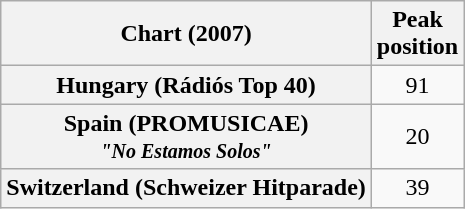<table class="wikitable sortable plainrowheaders" style="text-align:center">
<tr>
<th scope="col">Chart (2007)</th>
<th scope="col">Peak<br>position</th>
</tr>
<tr>
<th scope="row">Hungary (Rádiós Top 40)</th>
<td>91</td>
</tr>
<tr>
<th scope="row">Spain (PROMUSICAE)<br><small><em>"No Estamos Solos"</em></small></th>
<td>20</td>
</tr>
<tr>
<th scope="row">Switzerland (Schweizer Hitparade)</th>
<td>39</td>
</tr>
</table>
